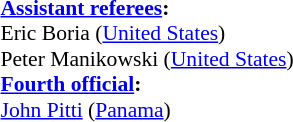<table width=100% style="font-size: 90%">
<tr>
<td><br>
<strong><a href='#'>Assistant referees</a>:</strong>
<br>Eric Boria (<a href='#'>United States</a>)
<br>Peter Manikowski (<a href='#'>United States</a>)
<br><strong><a href='#'>Fourth official</a>:</strong>
<br><a href='#'>John Pitti</a> (<a href='#'>Panama</a>)</td>
</tr>
</table>
